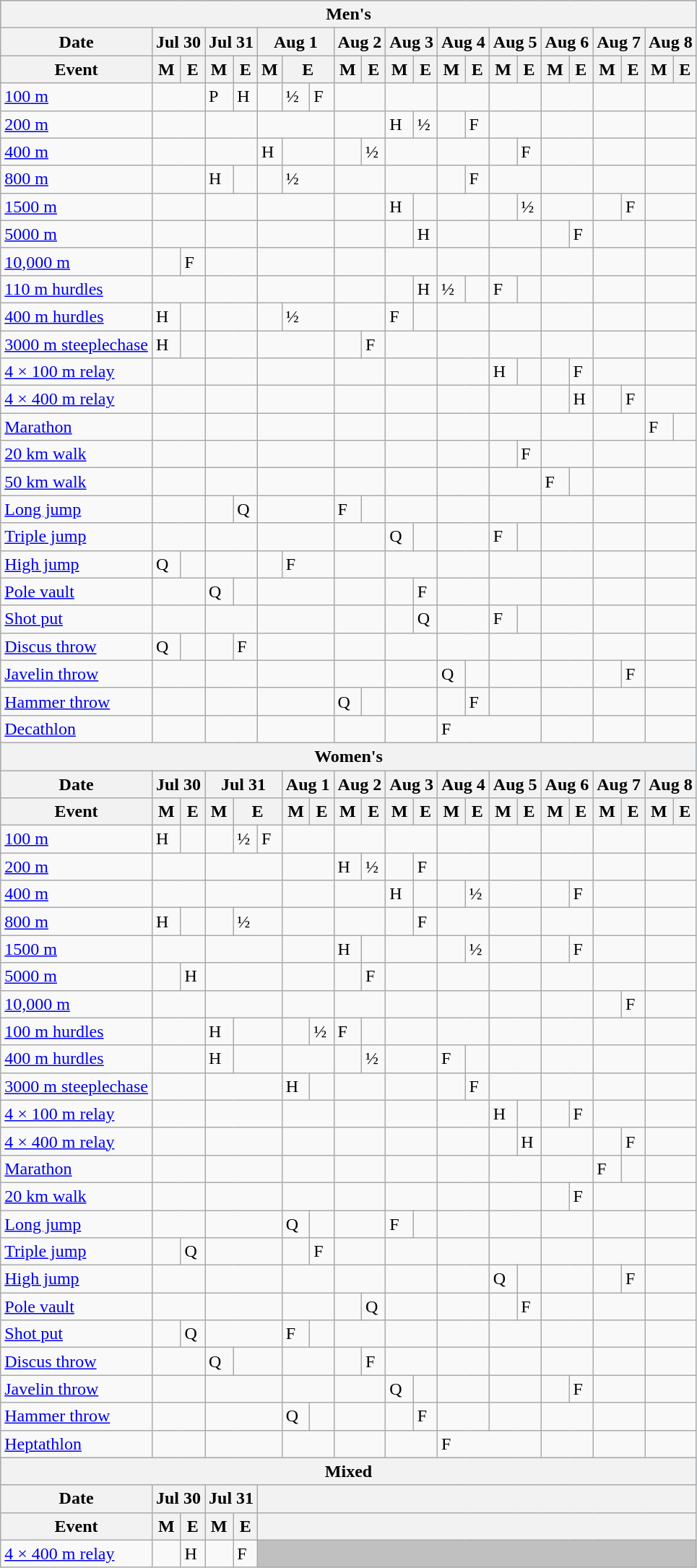<table class="wikitable olympic-schedule athletics">
<tr style="background:#9acdff;">
<th colspan=22>Men's</th>
</tr>
<tr>
<th>Date</th>
<th colspan="2">Jul 30</th>
<th colspan="2">Jul 31</th>
<th colspan="3">Aug 1</th>
<th colspan="2">Aug 2</th>
<th colspan="2">Aug 3</th>
<th colspan="2">Aug 4</th>
<th colspan="2">Aug 5</th>
<th colspan="2">Aug 6</th>
<th colspan="2">Aug 7</th>
<th colspan="2">Aug 8</th>
</tr>
<tr>
<th>Event</th>
<th>M</th>
<th>E</th>
<th>M</th>
<th>E</th>
<th>M</th>
<th colspan="2">E</th>
<th>M</th>
<th>E</th>
<th>M</th>
<th>E</th>
<th>M</th>
<th>E</th>
<th>M</th>
<th>E</th>
<th>M</th>
<th>E</th>
<th>M</th>
<th>E</th>
<th>M</th>
<th>E</th>
</tr>
<tr>
<td class="event"><a href='#'>100 m</a></td>
<td colspan="2"></td>
<td class="prelims">P</td>
<td class="heats">H</td>
<td></td>
<td class="semifinals">½</td>
<td class="final">F</td>
<td colspan="2"></td>
<td colspan="2"></td>
<td colspan="2"></td>
<td colspan="2"></td>
<td colspan="2"></td>
<td colspan="2"></td>
<td colspan="2"></td>
</tr>
<tr>
<td class="event"><a href='#'>200 m</a></td>
<td colspan="2"></td>
<td colspan="2"></td>
<td colspan="3"></td>
<td colspan="2"></td>
<td class="heats">H</td>
<td class="semifinals">½</td>
<td></td>
<td class="final">F</td>
<td colspan="2"></td>
<td colspan="2"></td>
<td colspan="2"></td>
<td colspan="2"></td>
</tr>
<tr>
<td class="event"><a href='#'>400 m</a></td>
<td colspan="2"></td>
<td colspan="2"></td>
<td class="heats">H</td>
<td colspan="2"></td>
<td></td>
<td class="semifinals">½</td>
<td colspan="2"></td>
<td colspan="2"></td>
<td></td>
<td class="final">F</td>
<td colspan="2"></td>
<td colspan="2"></td>
<td colspan="2"></td>
</tr>
<tr>
<td class="event"><a href='#'>800 m</a></td>
<td colspan="2"></td>
<td class="heats">H</td>
<td></td>
<td></td>
<td colspan="2" class="semifinals">½</td>
<td colspan="2"></td>
<td colspan="2"></td>
<td></td>
<td class="final">F</td>
<td colspan="2"></td>
<td colspan="2"></td>
<td colspan="2"></td>
<td colspan="2"></td>
</tr>
<tr>
<td class="event"><a href='#'>1500 m</a></td>
<td colspan="2"></td>
<td colspan="2"></td>
<td colspan="3"></td>
<td colspan="2"></td>
<td class="heats">H</td>
<td></td>
<td colspan="2"></td>
<td></td>
<td class="semifinals">½</td>
<td colspan="2"></td>
<td></td>
<td class="final">F</td>
<td colspan="2"></td>
</tr>
<tr>
<td class="event"><a href='#'>5000 m</a></td>
<td colspan="2"></td>
<td colspan="2"></td>
<td colspan="3"></td>
<td colspan="2"></td>
<td></td>
<td class="heats">H</td>
<td colspan="2"></td>
<td colspan="2"></td>
<td></td>
<td class="final">F</td>
<td colspan="2"></td>
<td colspan="2"></td>
</tr>
<tr>
<td class="event"><a href='#'>10,000 m</a></td>
<td></td>
<td class="final">F</td>
<td colspan="2"></td>
<td colspan="3"></td>
<td colspan="2"></td>
<td colspan="2"></td>
<td colspan="2"></td>
<td colspan="2"></td>
<td colspan="2"></td>
<td colspan="2"></td>
<td colspan="2"></td>
</tr>
<tr>
<td class="event"><a href='#'>110 m hurdles</a></td>
<td colspan="2"></td>
<td colspan="2"></td>
<td colspan="3"></td>
<td colspan="2"></td>
<td></td>
<td class="heats">H</td>
<td class="semifinals">½</td>
<td></td>
<td class="final">F</td>
<td></td>
<td colspan="2"></td>
<td colspan="2"></td>
<td colspan="2"></td>
</tr>
<tr>
<td class="event"><a href='#'>400 m hurdles</a></td>
<td class="heats">H</td>
<td></td>
<td colspan="2"></td>
<td></td>
<td colspan="2" class="semifinals">½</td>
<td colspan="2"></td>
<td class="final">F</td>
<td></td>
<td colspan="2"></td>
<td colspan="2"></td>
<td colspan="2"></td>
<td colspan="2"></td>
<td colspan="2"></td>
</tr>
<tr>
<td class="event"><a href='#'>3000 m steeplechase</a></td>
<td class="heats">H</td>
<td></td>
<td colspan="2"></td>
<td colspan="3"></td>
<td></td>
<td class="final">F</td>
<td colspan="2"></td>
<td colspan="2"></td>
<td colspan="2"></td>
<td colspan="2"></td>
<td colspan="2"></td>
<td colspan="2"></td>
</tr>
<tr>
<td class="event"><a href='#'>4 × 100 m relay</a></td>
<td colspan="2"></td>
<td colspan="2"></td>
<td colspan="3"></td>
<td colspan="2"></td>
<td colspan="2"></td>
<td colspan="2"></td>
<td class="heats">H</td>
<td></td>
<td></td>
<td class="final">F</td>
<td colspan="2"></td>
<td colspan="2"></td>
</tr>
<tr>
<td class="event"><a href='#'>4 × 400 m relay</a></td>
<td colspan="2"></td>
<td colspan="2"></td>
<td colspan="3"></td>
<td colspan="2"></td>
<td colspan="2"></td>
<td colspan="2"></td>
<td colspan="2"></td>
<td></td>
<td class="heats">H</td>
<td></td>
<td class="final">F</td>
<td colspan="2"></td>
</tr>
<tr>
<td class="event"><a href='#'>Marathon</a></td>
<td colspan="2"></td>
<td colspan="2"></td>
<td colspan="3"></td>
<td colspan="2"></td>
<td colspan="2"></td>
<td colspan="2"></td>
<td colspan="2"></td>
<td colspan="2"></td>
<td colspan="2"></td>
<td class="final">F</td>
<td></td>
</tr>
<tr>
<td class="event"><a href='#'>20 km walk</a></td>
<td colspan="2"></td>
<td colspan="2"></td>
<td colspan="3"></td>
<td colspan="2"></td>
<td colspan="2"></td>
<td colspan="2"></td>
<td></td>
<td class="final">F</td>
<td colspan="2"></td>
<td colspan="2"></td>
<td colspan="2"></td>
</tr>
<tr>
<td class="event"><a href='#'>50 km walk</a></td>
<td colspan="2"></td>
<td colspan="2"></td>
<td colspan="3"></td>
<td colspan="2"></td>
<td colspan="2"></td>
<td colspan="2"></td>
<td colspan="2"></td>
<td class="final">F</td>
<td></td>
<td colspan="2"></td>
<td colspan="2"></td>
</tr>
<tr>
<td class="event"><a href='#'>Long jump</a></td>
<td colspan="2"></td>
<td></td>
<td class="qualifiers">Q</td>
<td colspan="3"></td>
<td class="final">F</td>
<td></td>
<td colspan="2"></td>
<td colspan="2"></td>
<td colspan="2"></td>
<td colspan="2"></td>
<td colspan="2"></td>
<td colspan="2"></td>
</tr>
<tr>
<td class="event"><a href='#'>Triple jump</a></td>
<td colspan="2"></td>
<td colspan="2"></td>
<td colspan="3"></td>
<td colspan="2"></td>
<td class="qualifiers">Q</td>
<td></td>
<td colspan="2"></td>
<td class="final">F</td>
<td></td>
<td colspan="2"></td>
<td colspan="2"></td>
<td colspan="2"></td>
</tr>
<tr>
<td class="event"><a href='#'>High jump</a></td>
<td class="qualifiers">Q</td>
<td></td>
<td colspan="2"></td>
<td></td>
<td colspan="2" class="final">F</td>
<td colspan="2"></td>
<td colspan="2"></td>
<td colspan="2"></td>
<td colspan="2"></td>
<td colspan="2"></td>
<td colspan="2"></td>
<td colspan="2"></td>
</tr>
<tr>
<td class="event"><a href='#'>Pole vault</a></td>
<td colspan="2"></td>
<td class="qualifiers">Q</td>
<td></td>
<td colspan="3"></td>
<td colspan="2"></td>
<td></td>
<td class="final">F</td>
<td colspan="2"></td>
<td colspan="2"></td>
<td colspan="2"></td>
<td colspan="2"></td>
<td colspan="2"></td>
</tr>
<tr>
<td class="event"><a href='#'>Shot put</a></td>
<td colspan="2"></td>
<td colspan="2"></td>
<td colspan="3"></td>
<td colspan="2"></td>
<td></td>
<td class="qualifiers">Q</td>
<td colspan="2"></td>
<td class="final">F</td>
<td></td>
<td colspan="2"></td>
<td colspan="2"></td>
<td colspan="2"></td>
</tr>
<tr>
<td class="event"><a href='#'>Discus throw</a></td>
<td class="qualifiers">Q</td>
<td></td>
<td></td>
<td class="final">F</td>
<td colspan="3"></td>
<td colspan="2"></td>
<td colspan="2"></td>
<td colspan="2"></td>
<td colspan="2"></td>
<td colspan="2"></td>
<td colspan="2"></td>
<td colspan="2"></td>
</tr>
<tr>
<td class="event"><a href='#'>Javelin throw</a></td>
<td colspan="2"></td>
<td colspan="2"></td>
<td colspan="3"></td>
<td colspan="2"></td>
<td colspan="2"></td>
<td class="qualifiers">Q</td>
<td></td>
<td colspan="2"></td>
<td colspan="2"></td>
<td></td>
<td class="final">F</td>
<td colspan="2"></td>
</tr>
<tr>
<td class="event"><a href='#'>Hammer throw</a></td>
<td colspan="2"></td>
<td colspan="2"></td>
<td colspan="3"></td>
<td class="qualifiers">Q</td>
<td></td>
<td colspan="2"></td>
<td></td>
<td class="final">F</td>
<td colspan="2"></td>
<td colspan="2"></td>
<td colspan="2"></td>
<td colspan="2"></td>
</tr>
<tr>
<td class="event"><a href='#'>Decathlon</a></td>
<td colspan="2"></td>
<td colspan="2"></td>
<td colspan="3"></td>
<td colspan="2"></td>
<td colspan="2"></td>
<td colspan=4 class="final">F</td>
<td colspan="2"></td>
<td colspan="2"></td>
<td colspan="2"></td>
</tr>
<tr style="background:#9acdff;">
<th colspan=22>Women's</th>
</tr>
<tr>
<th>Date</th>
<th colspan="2">Jul 30</th>
<th colspan="3">Jul 31</th>
<th colspan="2">Aug 1</th>
<th colspan="2">Aug 2</th>
<th colspan="2">Aug 3</th>
<th colspan="2">Aug 4</th>
<th colspan="2">Aug 5</th>
<th colspan="2">Aug 6</th>
<th colspan="2">Aug 7</th>
<th colspan="2">Aug 8</th>
</tr>
<tr>
<th>Event</th>
<th>M</th>
<th>E</th>
<th>M</th>
<th colspan="2">E</th>
<th>M</th>
<th>E</th>
<th>M</th>
<th>E</th>
<th>M</th>
<th>E</th>
<th>M</th>
<th>E</th>
<th>M</th>
<th>E</th>
<th>M</th>
<th>E</th>
<th>M</th>
<th>E</th>
<th>M</th>
<th>E</th>
</tr>
<tr>
<td class="event"><a href='#'>100 m</a></td>
<td class="heats">H</td>
<td></td>
<td></td>
<td class="semifinals">½</td>
<td class="final">F</td>
<td colspan="2"></td>
<td colspan="2"></td>
<td colspan="2"></td>
<td colspan="2"></td>
<td colspan="2"></td>
<td colspan="2"></td>
<td colspan="2"></td>
<td colspan="2"></td>
</tr>
<tr>
<td class="event"><a href='#'>200 m</a></td>
<td colspan="2"></td>
<td colspan="3"></td>
<td colspan="2"></td>
<td class="heats">H</td>
<td class="semifinals">½</td>
<td></td>
<td class="final">F</td>
<td colspan="2"></td>
<td colspan="2"></td>
<td colspan="2"></td>
<td colspan="2"></td>
<td colspan="2"></td>
</tr>
<tr>
<td class="event"><a href='#'>400 m</a></td>
<td colspan="2"></td>
<td colspan="3"></td>
<td colspan="2"></td>
<td colspan="2"></td>
<td class="heats">H</td>
<td></td>
<td></td>
<td class="semifinals">½</td>
<td colspan="2"></td>
<td></td>
<td class="final">F</td>
<td colspan="2"></td>
<td colspan="2"></td>
</tr>
<tr>
<td class="event"><a href='#'>800 m</a></td>
<td class="heats">H</td>
<td></td>
<td></td>
<td colspan="2" class="semifinals">½</td>
<td colspan="2"></td>
<td colspan="2"></td>
<td></td>
<td class="final">F</td>
<td colspan="2"></td>
<td colspan="2"></td>
<td colspan="2"></td>
<td colspan="2"></td>
<td colspan="2"></td>
</tr>
<tr>
<td class="event"><a href='#'>1500 m</a></td>
<td colspan="2"></td>
<td colspan="3"></td>
<td colspan="2"></td>
<td class="heats">H</td>
<td></td>
<td colspan="2"></td>
<td></td>
<td class="semifinals">½</td>
<td colspan="2"></td>
<td></td>
<td class="final">F</td>
<td colspan="2"></td>
<td colspan="2"></td>
</tr>
<tr>
<td class="event"><a href='#'>5000 m</a></td>
<td></td>
<td class="heats">H</td>
<td colspan="3"></td>
<td colspan="2"></td>
<td></td>
<td class="final">F</td>
<td colspan="2"></td>
<td colspan="2"></td>
<td colspan="2"></td>
<td colspan="2"></td>
<td colspan="2"></td>
<td colspan="2"></td>
</tr>
<tr>
<td class="event"><a href='#'>10,000 m</a></td>
<td colspan="2"></td>
<td colspan="3"></td>
<td colspan="2"></td>
<td colspan="2"></td>
<td colspan="2"></td>
<td colspan="2"></td>
<td colspan="2"></td>
<td colspan="2"></td>
<td></td>
<td class="final">F</td>
<td colspan="2"></td>
</tr>
<tr>
<td class="event"><a href='#'>100 m hurdles</a></td>
<td colspan="2"></td>
<td class="heats">H</td>
<td colspan="2"></td>
<td></td>
<td class="semifinals">½</td>
<td class="final">F</td>
<td></td>
<td colspan="2"></td>
<td colspan="2"></td>
<td colspan="2"></td>
<td colspan="2"></td>
<td colspan="2"></td>
<td colspan="2"></td>
</tr>
<tr>
<td class="event"><a href='#'>400 m hurdles</a></td>
<td colspan="2"></td>
<td class="heats">H</td>
<td colspan="2"></td>
<td colspan="2"></td>
<td></td>
<td class="semifinals">½</td>
<td colspan="2"></td>
<td class="final">F</td>
<td></td>
<td colspan="2"></td>
<td colspan="2"></td>
<td colspan="2"></td>
<td colspan="2"></td>
</tr>
<tr>
<td class="event"><a href='#'>3000 m steeplechase</a></td>
<td colspan="2"></td>
<td colspan="3"></td>
<td class="heats">H</td>
<td></td>
<td colspan="2"></td>
<td colspan="2"></td>
<td></td>
<td class="final">F</td>
<td colspan="2"></td>
<td colspan="2"></td>
<td colspan="2"></td>
<td colspan="2"></td>
</tr>
<tr>
<td class="event"><a href='#'>4 × 100 m relay</a></td>
<td colspan="2"></td>
<td colspan="3"></td>
<td colspan="2"></td>
<td colspan="2"></td>
<td colspan="2"></td>
<td colspan="2"></td>
<td class="heats">H</td>
<td></td>
<td></td>
<td class="final">F</td>
<td colspan="2"></td>
<td colspan="2"></td>
</tr>
<tr>
<td class="event"><a href='#'>4 × 400 m relay</a></td>
<td colspan="2"></td>
<td colspan="3"></td>
<td colspan="2"></td>
<td colspan="2"></td>
<td colspan="2"></td>
<td colspan="2"></td>
<td></td>
<td class="heats">H</td>
<td colspan="2"></td>
<td></td>
<td class="final">F</td>
<td colspan="2"></td>
</tr>
<tr>
<td class="event"><a href='#'>Marathon</a></td>
<td colspan="2"></td>
<td colspan="3"></td>
<td colspan="2"></td>
<td colspan="2"></td>
<td colspan="2"></td>
<td colspan="2"></td>
<td colspan="2"></td>
<td colspan="2"></td>
<td class="final">F</td>
<td></td>
<td colspan="2"></td>
</tr>
<tr>
<td class="event"><a href='#'>20 km walk</a></td>
<td colspan="2"></td>
<td colspan="3"></td>
<td colspan="2"></td>
<td colspan="2"></td>
<td colspan="2"></td>
<td colspan="2"></td>
<td colspan="2"></td>
<td></td>
<td class="final">F</td>
<td colspan="2"></td>
<td colspan="2"></td>
</tr>
<tr>
<td class="event"><a href='#'>Long jump</a></td>
<td colspan="2"></td>
<td colspan="3"></td>
<td class="qualifiers">Q</td>
<td></td>
<td colspan="2"></td>
<td class="final">F</td>
<td></td>
<td colspan="2"></td>
<td colspan="2"></td>
<td colspan="2"></td>
<td colspan="2"></td>
<td colspan="2"></td>
</tr>
<tr>
<td class="event"><a href='#'>Triple jump</a></td>
<td></td>
<td class="qualifiers">Q</td>
<td colspan="3"></td>
<td></td>
<td class="final">F</td>
<td colspan="2"></td>
<td colspan="2"></td>
<td colspan="2"></td>
<td colspan="2"></td>
<td colspan="2"></td>
<td colspan="2"></td>
<td colspan="2"></td>
</tr>
<tr>
<td class="event"><a href='#'>High jump</a></td>
<td colspan="2"></td>
<td colspan="3"></td>
<td colspan="2"></td>
<td colspan="2"></td>
<td colspan="2"></td>
<td colspan="2"></td>
<td class="qualifiers">Q</td>
<td></td>
<td colspan="2"></td>
<td></td>
<td class="final">F</td>
<td colspan="2"></td>
</tr>
<tr>
<td class="event"><a href='#'>Pole vault</a></td>
<td colspan="2"></td>
<td colspan="3"></td>
<td colspan="2"></td>
<td></td>
<td class="qualifiers">Q</td>
<td colspan="2"></td>
<td colspan="2"></td>
<td></td>
<td class="final">F</td>
<td colspan="2"></td>
<td colspan="2"></td>
<td colspan="2"></td>
</tr>
<tr>
<td class="event"><a href='#'>Shot put</a></td>
<td></td>
<td class="qualifiers">Q</td>
<td colspan="3"></td>
<td class="final">F</td>
<td></td>
<td colspan="2"></td>
<td colspan="2"></td>
<td colspan="2"></td>
<td colspan="2"></td>
<td colspan="2"></td>
<td colspan="2"></td>
<td colspan="2"></td>
</tr>
<tr>
<td class="event"><a href='#'>Discus throw</a></td>
<td colspan=2></td>
<td class="qualifiers">Q</td>
<td colspan="2"></td>
<td colspan="2"></td>
<td></td>
<td class="final">F</td>
<td colspan="2"></td>
<td colspan="2"></td>
<td colspan="2"></td>
<td colspan="2"></td>
<td colspan="2"></td>
<td colspan="2"></td>
</tr>
<tr>
<td class="event"><a href='#'>Javelin throw</a></td>
<td colspan="2"></td>
<td colspan="3"></td>
<td colspan="2"></td>
<td colspan="2"></td>
<td class="qualifiers">Q</td>
<td></td>
<td colspan="2"></td>
<td colspan="2"></td>
<td></td>
<td class="final">F</td>
<td colspan="2"></td>
<td colspan="2"></td>
</tr>
<tr>
<td class="event"><a href='#'>Hammer throw</a></td>
<td colspan="2"></td>
<td colspan="3"></td>
<td class="qualifiers">Q</td>
<td></td>
<td colspan="2"></td>
<td></td>
<td class="final">F</td>
<td colspan="2"></td>
<td colspan="2"></td>
<td colspan="2"></td>
<td colspan="2"></td>
<td colspan="2"></td>
</tr>
<tr>
<td class="event"><a href='#'>Heptathlon</a></td>
<td colspan="2"></td>
<td colspan="3"></td>
<td colspan="2"></td>
<td colspan="2"></td>
<td colspan="2"></td>
<td colspan=4 class="final">F</td>
<td colspan="2"></td>
<td colspan="2"></td>
<td colspan="2"></td>
</tr>
<tr style="background:#9acdff;">
<th colspan=22>Mixed</th>
</tr>
<tr>
<th>Date</th>
<th colspan="2">Jul 30</th>
<th colspan="2">Jul 31</th>
<th colspan="17" bgcolor=silver></th>
</tr>
<tr>
<th>Event</th>
<th>M</th>
<th>E</th>
<th>M</th>
<th>E</th>
<th colspan="17" bgcolor=silver></th>
</tr>
<tr>
<td class="event"><a href='#'>4 × 400 m relay</a></td>
<td></td>
<td class="heats">H</td>
<td></td>
<td class="final">F</td>
<td colspan="17" bgcolor=silver></td>
</tr>
</table>
